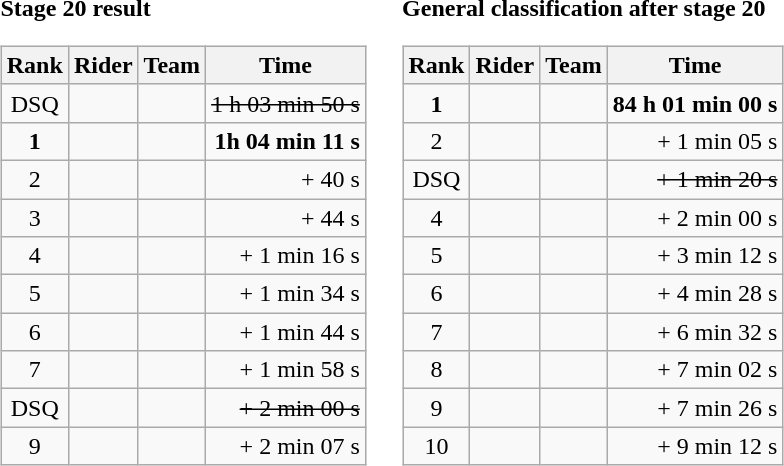<table>
<tr>
<td><strong>Stage 20 result</strong><br><table class="wikitable">
<tr>
<th>Rank</th>
<th>Rider</th>
<th>Team</th>
<th>Time</th>
</tr>
<tr>
<td style="text-align:center;">DSQ</td>
<td><s></s></td>
<td><s></s></td>
<td style="text-align:right;"><s>1 h 03 min 50 s</s></td>
</tr>
<tr>
<td style="text-align:center;"><strong>1</strong></td>
<td><strong></strong></td>
<td><strong></strong></td>
<td style="text-align:right;"><strong>1h 04 min 11 s</strong></td>
</tr>
<tr>
<td style="text-align:center;">2</td>
<td></td>
<td></td>
<td style="text-align:right;">+ 40 s</td>
</tr>
<tr>
<td style="text-align:center;">3</td>
<td></td>
<td></td>
<td style="text-align:right;">+ 44 s</td>
</tr>
<tr>
<td style="text-align:center;">4</td>
<td></td>
<td></td>
<td style="text-align:right;">+ 1 min 16 s</td>
</tr>
<tr>
<td style="text-align:center;">5</td>
<td></td>
<td></td>
<td style="text-align:right;">+ 1 min 34 s</td>
</tr>
<tr>
<td style="text-align:center;">6</td>
<td></td>
<td></td>
<td style="text-align:right;">+ 1 min 44 s</td>
</tr>
<tr>
<td style="text-align:center;">7</td>
<td></td>
<td></td>
<td style="text-align:right;">+ 1 min 58 s</td>
</tr>
<tr>
<td style="text-align:center;">DSQ</td>
<td><s> </s></td>
<td><s></s></td>
<td style="text-align:right;"><s>+ 2 min 00 s</s></td>
</tr>
<tr>
<td style="text-align:center;">9</td>
<td></td>
<td></td>
<td style="text-align:right;">+ 2 min 07 s</td>
</tr>
</table>
</td>
<td></td>
<td><strong>General classification after stage 20</strong><br><table class="wikitable">
<tr>
<th>Rank</th>
<th>Rider</th>
<th>Team</th>
<th>Time</th>
</tr>
<tr>
<td style="text-align:center;"><strong>1</strong></td>
<td><strong></strong></td>
<td><strong></strong></td>
<td style="text-align:right;"><strong>84 h 01 min 00 s</strong></td>
</tr>
<tr>
<td style="text-align:center;">2</td>
<td></td>
<td></td>
<td style="text-align:right;">+ 1 min 05 s</td>
</tr>
<tr>
<td style="text-align:center;">DSQ</td>
<td><s> </s></td>
<td><s></s></td>
<td style="text-align:right;"><s>+ 1 min 20 s</s></td>
</tr>
<tr>
<td style="text-align:center;">4</td>
<td></td>
<td></td>
<td style="text-align:right;">+ 2 min 00 s</td>
</tr>
<tr>
<td style="text-align:center;">5</td>
<td></td>
<td></td>
<td style="text-align:right;">+ 3 min 12 s</td>
</tr>
<tr>
<td style="text-align:center;">6</td>
<td></td>
<td></td>
<td style="text-align:right;">+ 4 min 28 s</td>
</tr>
<tr>
<td style="text-align:center;">7</td>
<td></td>
<td></td>
<td style="text-align:right;">+ 6 min 32 s</td>
</tr>
<tr>
<td style="text-align:center;">8</td>
<td></td>
<td></td>
<td style="text-align:right;">+ 7 min 02 s</td>
</tr>
<tr>
<td style="text-align:center;">9</td>
<td></td>
<td></td>
<td style="text-align:right;">+ 7 min 26 s</td>
</tr>
<tr>
<td style="text-align:center;">10</td>
<td></td>
<td></td>
<td style="text-align:right;">+ 9 min 12 s</td>
</tr>
</table>
</td>
</tr>
</table>
